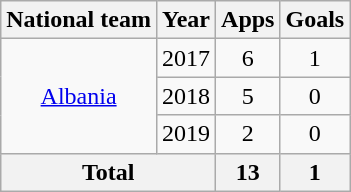<table class=wikitable style="text-align: center;">
<tr>
<th>National team</th>
<th>Year</th>
<th>Apps</th>
<th>Goals</th>
</tr>
<tr>
<td rowspan="3"><a href='#'>Albania</a></td>
<td>2017</td>
<td>6</td>
<td>1</td>
</tr>
<tr>
<td>2018</td>
<td>5</td>
<td>0</td>
</tr>
<tr>
<td>2019</td>
<td>2</td>
<td>0</td>
</tr>
<tr>
<th colspan="2">Total</th>
<th>13</th>
<th>1</th>
</tr>
</table>
